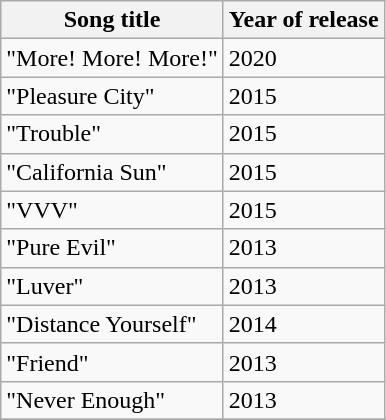<table class="wikitable">
<tr>
<th>Song title</th>
<th>Year of release</th>
</tr>
<tr>
<td>"More! More! More!"</td>
<td>2020</td>
</tr>
<tr>
<td>"Pleasure City"</td>
<td>2015</td>
</tr>
<tr>
<td>"Trouble"</td>
<td>2015</td>
</tr>
<tr>
<td>"California Sun"</td>
<td>2015</td>
</tr>
<tr>
<td>"VVV"</td>
<td>2015</td>
</tr>
<tr>
<td>"Pure Evil"</td>
<td>2013</td>
</tr>
<tr>
<td>"Luver"</td>
<td>2013</td>
</tr>
<tr>
<td>"Distance Yourself"</td>
<td>2014</td>
</tr>
<tr>
<td>"Friend"</td>
<td>2013</td>
</tr>
<tr>
<td>"Never Enough"</td>
<td>2013</td>
</tr>
<tr>
</tr>
</table>
